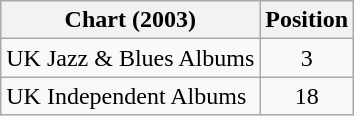<table class="wikitable">
<tr>
<th>Chart (2003)</th>
<th>Position</th>
</tr>
<tr>
<td>UK Jazz & Blues Albums</td>
<td align="center">3</td>
</tr>
<tr>
<td>UK Independent Albums</td>
<td align="center">18</td>
</tr>
</table>
